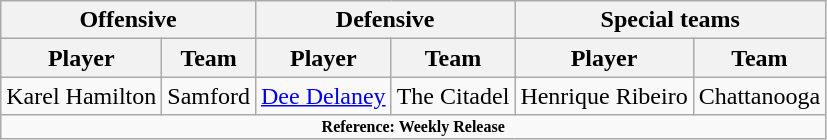<table class="wikitable" border="1">
<tr>
<th colspan="2">Offensive</th>
<th colspan="2">Defensive</th>
<th colspan="2">Special teams</th>
</tr>
<tr>
<th>Player</th>
<th>Team</th>
<th>Player</th>
<th>Team</th>
<th>Player</th>
<th>Team</th>
</tr>
<tr>
<td>Karel Hamilton</td>
<td>Samford</td>
<td><a href='#'>Dee Delaney</a></td>
<td>The Citadel</td>
<td>Henrique Ribeiro</td>
<td>Chattanooga</td>
</tr>
<tr>
<td colspan="8" style="font-size: 8pt" align="center"><strong>Reference: Weekly Release</strong></td>
</tr>
</table>
